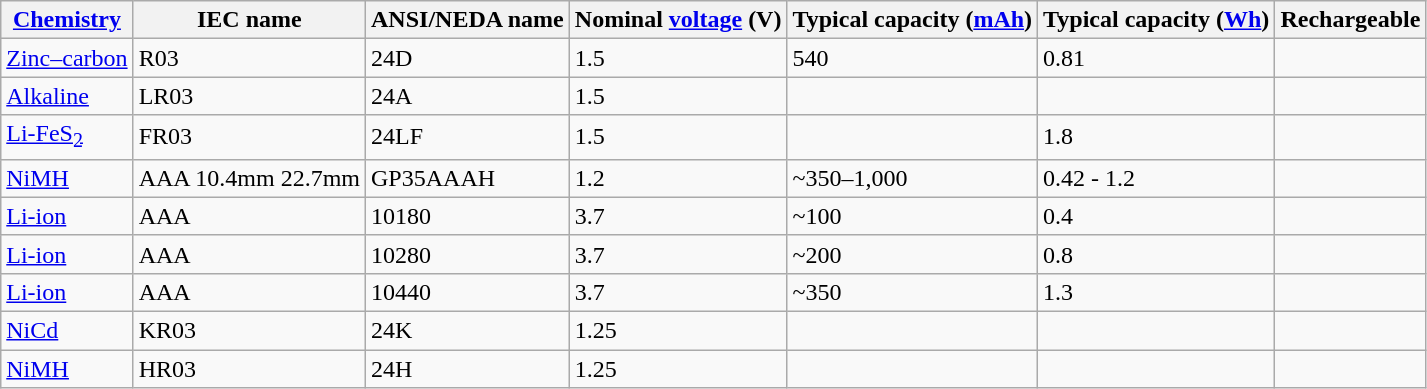<table class="wikitable sortable">
<tr>
<th><a href='#'>Chemistry</a></th>
<th class="unsortable">IEC name</th>
<th class="unsortable">ANSI/NEDA name</th>
<th data-sort-type=numeric>Nominal <a href='#'>voltage</a> (V)</th>
<th data-sort-type=numeric>Typical capacity (<a href='#'>mAh</a>)</th>
<th data-sort-type=numeric>Typical capacity (<a href='#'>Wh</a>)</th>
<th>Rechargeable</th>
</tr>
<tr>
<td><a href='#'>Zinc–carbon</a></td>
<td>R03</td>
<td>24D</td>
<td>1.5</td>
<td>540</td>
<td>0.81</td>
<td></td>
</tr>
<tr>
<td><a href='#'>Alkaline</a></td>
<td>LR03</td>
<td>24A</td>
<td>1.5</td>
<td></td>
<td></td>
<td></td>
</tr>
<tr>
<td><a href='#'>Li-FeS<sub>2</sub></a></td>
<td>FR03</td>
<td>24LF</td>
<td>1.5</td>
<td></td>
<td>1.8</td>
<td></td>
</tr>
<tr>
<td><a href='#'>NiMH</a></td>
<td> AAA 10.4mm 22.7mm</td>
<td>GP35AAAH</td>
<td>1.2</td>
<td>~350–1,000</td>
<td>0.42 - 1.2</td>
<td></td>
</tr>
<tr>
<td><a href='#'>Li-ion</a></td>
<td> AAA</td>
<td>10180</td>
<td>3.7</td>
<td>~100</td>
<td>0.4</td>
<td></td>
</tr>
<tr>
<td><a href='#'>Li-ion</a></td>
<td> AAA</td>
<td>10280</td>
<td>3.7</td>
<td>~200</td>
<td>0.8</td>
<td></td>
</tr>
<tr>
<td><a href='#'>Li-ion</a></td>
<td>AAA</td>
<td>10440</td>
<td>3.7</td>
<td>~350</td>
<td>1.3</td>
<td></td>
</tr>
<tr>
<td><a href='#'>NiCd</a></td>
<td>KR03</td>
<td>24K</td>
<td>1.25</td>
<td></td>
<td></td>
<td></td>
</tr>
<tr>
<td><a href='#'>NiMH</a></td>
<td>HR03</td>
<td>24H</td>
<td>1.25</td>
<td></td>
<td></td>
<td></td>
</tr>
</table>
